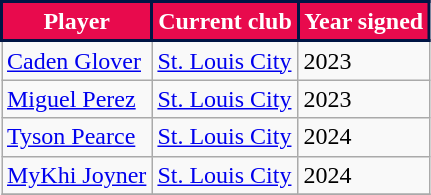<table class="wikitable" style="text-align:center">
<tr>
<th style="background:#E80A4D; color:#FFFFFF; border:2px solid #001544;">Player</th>
<th style="background:#E80A4D; color:#FFFFFF; border:2px solid #001544;">Current club</th>
<th style="background:#E80A4D; color:#FFFFFF; border:2px solid #001544;">Year signed</th>
</tr>
<tr>
<td align=left> <a href='#'>Caden Glover</a></td>
<td align=left> <a href='#'>St. Louis City</a></td>
<td align=left>2023</td>
</tr>
<tr>
<td align=left> <a href='#'>Miguel Perez</a></td>
<td align=left> <a href='#'>St. Louis City</a></td>
<td align=left>2023</td>
</tr>
<tr>
<td align=left> <a href='#'>Tyson Pearce</a></td>
<td align=left> <a href='#'>St. Louis City</a></td>
<td align=left>2024</td>
</tr>
<tr>
<td align=left> <a href='#'>MyKhi Joyner</a></td>
<td align=left> <a href='#'>St. Louis City</a></td>
<td align=left>2024</td>
</tr>
<tr>
</tr>
</table>
